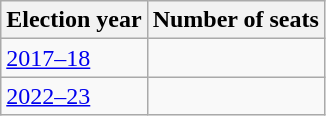<table class="wikitable">
<tr>
<th>Election year</th>
<th>Number of seats</th>
</tr>
<tr>
<td><a href='#'>2017–18</a></td>
<td></td>
</tr>
<tr>
<td><a href='#'>2022–23</a></td>
<td></td>
</tr>
</table>
